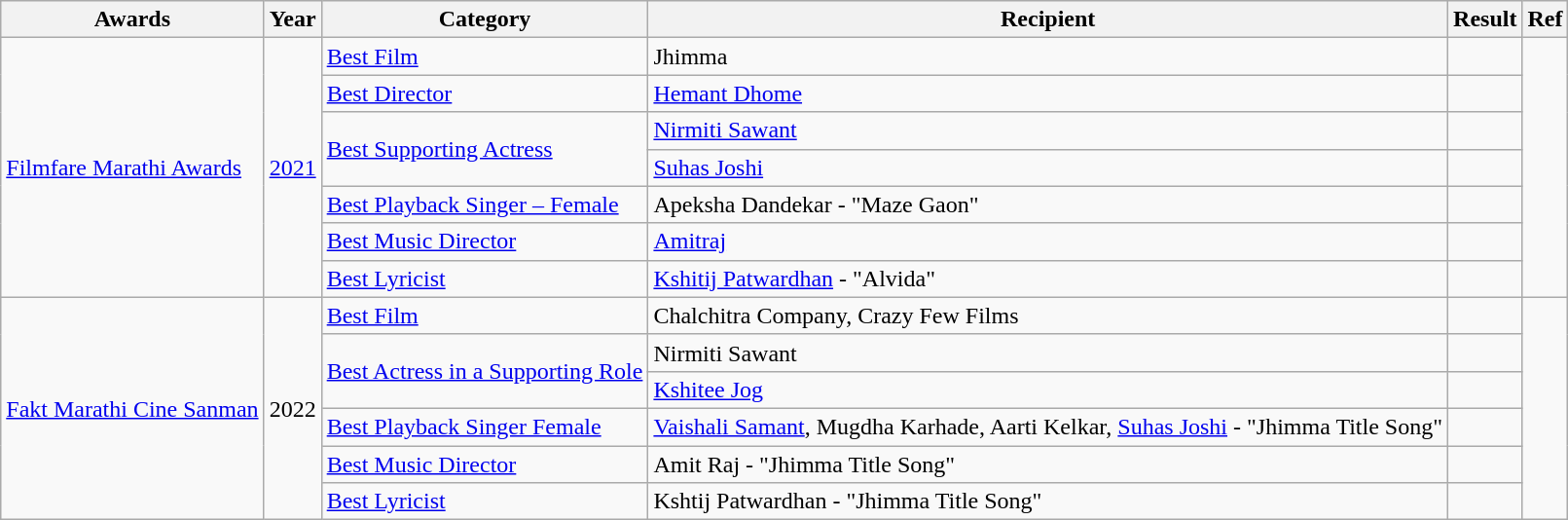<table class="wikitable">
<tr>
<th>Awards</th>
<th>Year</th>
<th>Category</th>
<th>Recipient</th>
<th>Result</th>
<th>Ref</th>
</tr>
<tr>
<td rowspan="7"><a href='#'>Filmfare Marathi Awards</a></td>
<td rowspan="7"><a href='#'>2021</a></td>
<td><a href='#'>Best Film</a></td>
<td>Jhimma</td>
<td></td>
<td rowspan="7"></td>
</tr>
<tr>
<td><a href='#'>Best Director</a></td>
<td><a href='#'>Hemant Dhome</a></td>
<td></td>
</tr>
<tr>
<td rowspan="2"><a href='#'>Best Supporting Actress</a></td>
<td><a href='#'>Nirmiti Sawant</a></td>
<td></td>
</tr>
<tr>
<td><a href='#'>Suhas Joshi</a></td>
<td></td>
</tr>
<tr>
<td><a href='#'>Best Playback Singer – Female</a></td>
<td>Apeksha Dandekar - "Maze Gaon"</td>
<td></td>
</tr>
<tr>
<td><a href='#'>Best Music Director</a></td>
<td><a href='#'>Amitraj</a></td>
<td></td>
</tr>
<tr>
<td><a href='#'>Best Lyricist</a></td>
<td><a href='#'>Kshitij Patwardhan</a> - "Alvida"</td>
<td></td>
</tr>
<tr>
<td rowspan="6"><a href='#'>Fakt Marathi Cine Sanman</a></td>
<td rowspan="6">2022</td>
<td><a href='#'>Best Film</a></td>
<td>Chalchitra Company, Crazy Few Films</td>
<td></td>
<td rowspan="6"></td>
</tr>
<tr>
<td rowspan="2"><a href='#'>Best Actress in a Supporting Role</a></td>
<td>Nirmiti Sawant</td>
<td></td>
</tr>
<tr>
<td><a href='#'>Kshitee Jog</a></td>
<td></td>
</tr>
<tr>
<td><a href='#'>Best Playback Singer Female</a></td>
<td><a href='#'>Vaishali Samant</a>, Mugdha Karhade, Aarti Kelkar, <a href='#'>Suhas Joshi</a> - "Jhimma Title Song"</td>
<td></td>
</tr>
<tr>
<td><a href='#'>Best Music Director</a></td>
<td>Amit Raj - "Jhimma Title Song"</td>
<td></td>
</tr>
<tr>
<td><a href='#'>Best Lyricist</a></td>
<td>Kshtij Patwardhan - "Jhimma Title Song"</td>
<td></td>
</tr>
</table>
